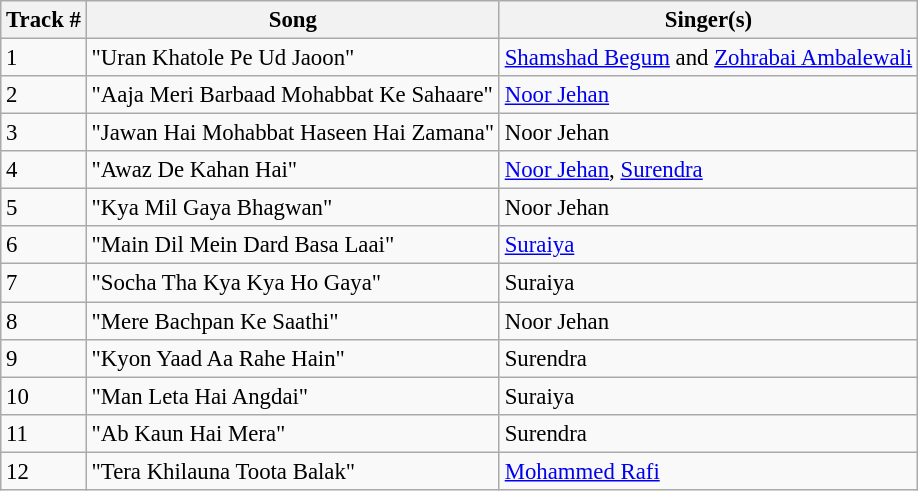<table class="wikitable" style="font-size:95%;">
<tr>
<th>Track #</th>
<th>Song</th>
<th>Singer(s)</th>
</tr>
<tr>
<td>1</td>
<td>"Uran Khatole Pe Ud Jaoon"</td>
<td><a href='#'>Shamshad Begum</a> and <a href='#'>Zohrabai Ambalewali</a></td>
</tr>
<tr>
<td>2</td>
<td>"Aaja Meri Barbaad Mohabbat Ke Sahaare"</td>
<td><a href='#'>Noor Jehan</a></td>
</tr>
<tr>
<td>3</td>
<td>"Jawan Hai Mohabbat Haseen Hai Zamana"</td>
<td>Noor Jehan</td>
</tr>
<tr>
<td>4</td>
<td>"Awaz De Kahan Hai"</td>
<td><a href='#'>Noor Jehan</a>, <a href='#'>Surendra</a></td>
</tr>
<tr>
<td>5</td>
<td>"Kya Mil Gaya Bhagwan"</td>
<td>Noor Jehan</td>
</tr>
<tr>
<td>6</td>
<td>"Main Dil Mein Dard Basa Laai"</td>
<td><a href='#'>Suraiya</a></td>
</tr>
<tr>
<td>7</td>
<td>"Socha Tha Kya Kya Ho Gaya"</td>
<td>Suraiya</td>
</tr>
<tr>
<td>8</td>
<td>"Mere Bachpan Ke Saathi"</td>
<td>Noor Jehan</td>
</tr>
<tr>
<td>9</td>
<td>"Kyon Yaad Aa Rahe Hain"</td>
<td>Surendra</td>
</tr>
<tr>
<td>10</td>
<td>"Man Leta Hai Angdai"</td>
<td>Suraiya</td>
</tr>
<tr>
<td>11</td>
<td>"Ab Kaun Hai Mera"</td>
<td>Surendra</td>
</tr>
<tr>
<td>12</td>
<td>"Tera Khilauna Toota Balak" </td>
<td><a href='#'>Mohammed Rafi</a></td>
</tr>
</table>
